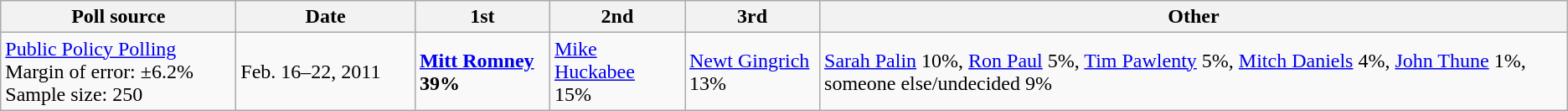<table class="wikitable">
<tr>
<th style="width:180px;">Poll source</th>
<th style="width:135px;">Date</th>
<th style="width:100px;">1st</th>
<th style="width:100px;">2nd</th>
<th style="width:100px;">3rd</th>
<th>Other</th>
</tr>
<tr>
<td><a href='#'>Public Policy Polling</a><br>Margin of error: ±6.2%
<br>Sample size: 250</td>
<td>Feb. 16–22, 2011</td>
<td><strong><a href='#'>Mitt Romney</a><br> 39%</strong></td>
<td><a href='#'>Mike Huckabee</a><br> 15%</td>
<td><a href='#'>Newt Gingrich</a><br> 13%</td>
<td><a href='#'>Sarah Palin</a> 10%, <a href='#'>Ron Paul</a> 5%, <a href='#'>Tim Pawlenty</a> 5%, <a href='#'>Mitch Daniels</a> 4%, <a href='#'>John Thune</a> 1%, someone else/undecided 9%</td>
</tr>
</table>
